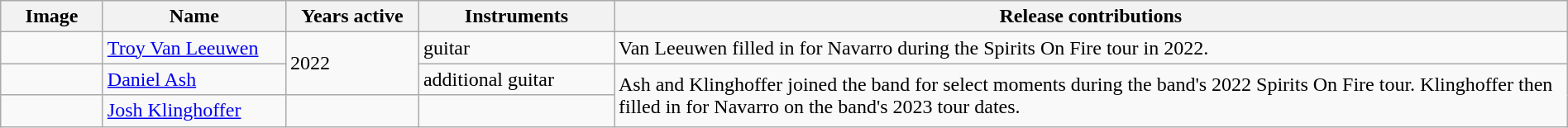<table class="wikitable" width="100%" border="1">
<tr>
<th width="75">Image</th>
<th width="140">Name</th>
<th width="100">Years active</th>
<th width="150">Instruments</th>
<th>Release contributions</th>
</tr>
<tr>
<td></td>
<td><a href='#'>Troy Van Leeuwen</a></td>
<td rowspan="2">2022</td>
<td>guitar</td>
<td>Van Leeuwen filled in for Navarro during the Spirits On Fire tour in 2022.</td>
</tr>
<tr>
<td></td>
<td><a href='#'>Daniel Ash</a></td>
<td>additional guitar</td>
<td rowspan="2">Ash and Klinghoffer joined the band for select moments during the band's 2022 Spirits On Fire tour. Klinghoffer then filled in for Navarro on the band's 2023 tour dates.</td>
</tr>
<tr>
<td></td>
<td><a href='#'>Josh Klinghoffer</a></td>
<td></td>
<td></td>
</tr>
</table>
